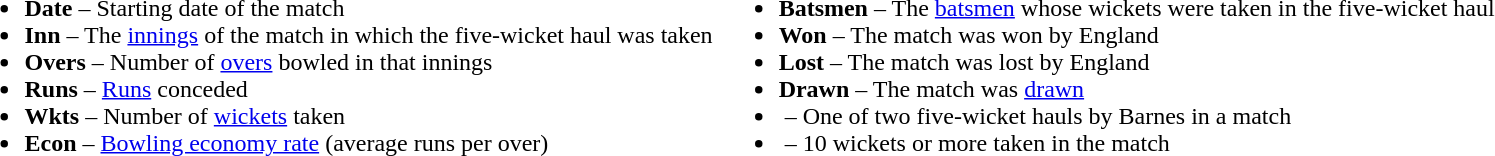<table>
<tr>
<td valign="top"><br><ul><li><strong>Date</strong> – Starting date of the match</li><li><strong>Inn</strong> – The <a href='#'>innings</a> of the match in which the five-wicket haul was taken</li><li><strong>Overs</strong> – Number of <a href='#'>overs</a> bowled in that innings</li><li><strong>Runs</strong> – <a href='#'>Runs</a> conceded</li><li><strong>Wkts</strong> – Number of <a href='#'>wickets</a> taken</li><li><strong>Econ</strong> – <a href='#'>Bowling economy rate</a> (average runs per over)</li></ul></td>
<td valign="top"><br><ul><li><strong>Batsmen</strong> – The <a href='#'>batsmen</a> whose wickets were taken in the five-wicket haul</li><li><strong>Won</strong> – The match was won by England</li><li><strong>Lost</strong> – The match was lost by England</li><li><strong>Drawn</strong> – The match was <a href='#'>drawn</a></li><li> – One of two five-wicket hauls by Barnes in a match</li><li> – 10 wickets or more taken in the match</li></ul></td>
</tr>
</table>
